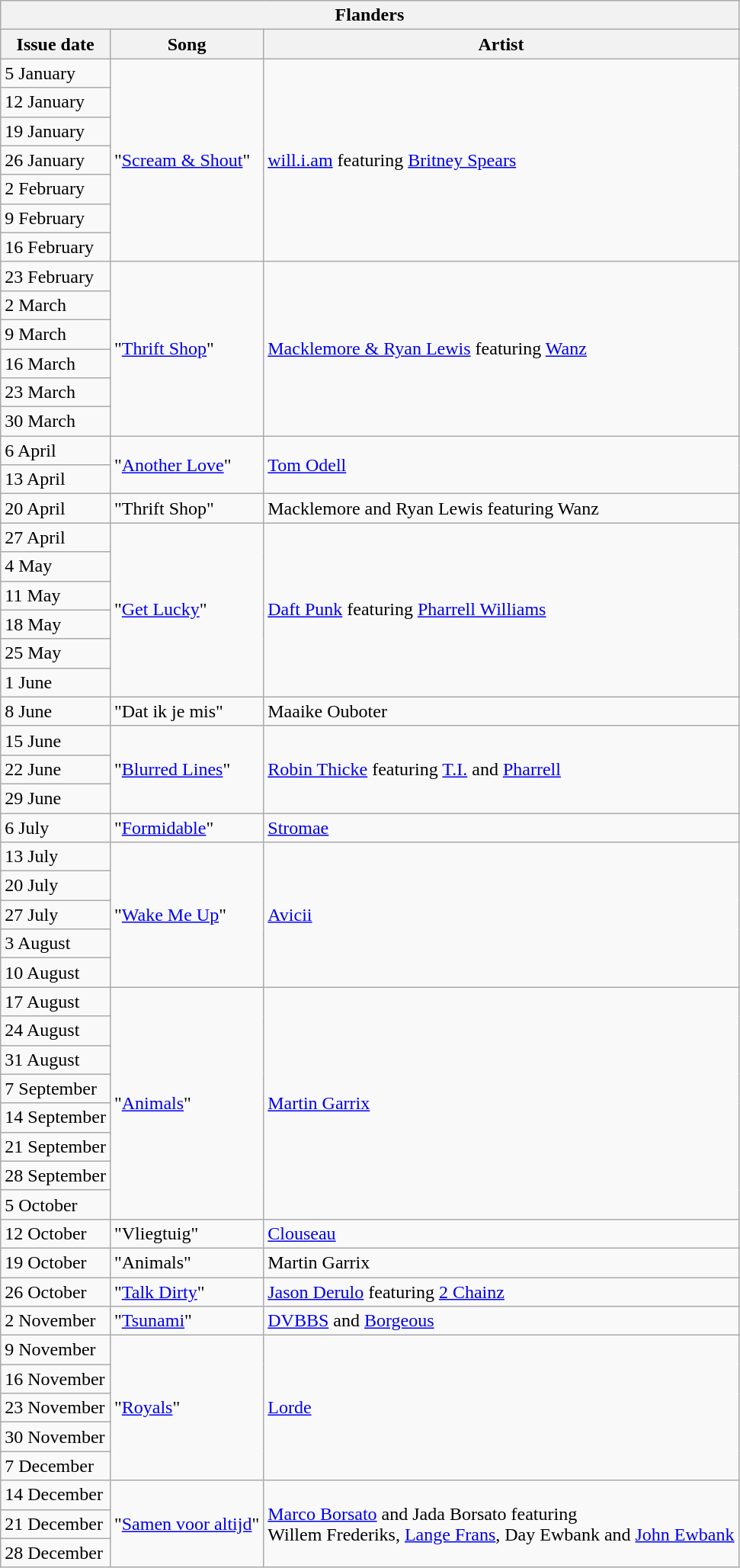<table class="wikitable">
<tr>
<th colspan="4">Flanders</th>
</tr>
<tr>
<th>Issue date</th>
<th>Song</th>
<th>Artist</th>
</tr>
<tr>
<td>5 January</td>
<td rowspan="7">"<a href='#'>Scream & Shout</a>"</td>
<td rowspan="7"><a href='#'>will.i.am</a> featuring <a href='#'>Britney Spears</a></td>
</tr>
<tr>
<td>12 January</td>
</tr>
<tr>
<td>19 January</td>
</tr>
<tr>
<td>26 January</td>
</tr>
<tr>
<td>2 February</td>
</tr>
<tr>
<td>9 February</td>
</tr>
<tr>
<td>16 February</td>
</tr>
<tr>
<td>23 February</td>
<td rowspan="6">"<a href='#'>Thrift Shop</a>"</td>
<td rowspan="6"><a href='#'>Macklemore & Ryan Lewis</a> featuring <a href='#'>Wanz</a></td>
</tr>
<tr>
<td>2 March</td>
</tr>
<tr>
<td>9 March</td>
</tr>
<tr>
<td>16 March</td>
</tr>
<tr>
<td>23 March</td>
</tr>
<tr>
<td>30 March</td>
</tr>
<tr>
<td>6 April</td>
<td rowspan="2">"<a href='#'>Another Love</a>"</td>
<td rowspan="2"><a href='#'>Tom Odell</a></td>
</tr>
<tr>
<td>13 April</td>
</tr>
<tr>
<td>20 April</td>
<td>"Thrift Shop"</td>
<td>Macklemore and Ryan Lewis featuring Wanz</td>
</tr>
<tr>
<td>27 April</td>
<td rowspan="6">"<a href='#'>Get Lucky</a>"</td>
<td rowspan="6"><a href='#'>Daft Punk</a> featuring <a href='#'>Pharrell Williams</a></td>
</tr>
<tr>
<td>4 May</td>
</tr>
<tr>
<td>11 May</td>
</tr>
<tr>
<td>18 May</td>
</tr>
<tr>
<td>25 May</td>
</tr>
<tr>
<td>1 June</td>
</tr>
<tr>
<td>8 June</td>
<td>"Dat ik je mis"</td>
<td>Maaike Ouboter</td>
</tr>
<tr>
<td>15 June</td>
<td rowspan="3">"<a href='#'>Blurred Lines</a>"</td>
<td rowspan="3"><a href='#'>Robin Thicke</a> featuring <a href='#'>T.I.</a> and <a href='#'>Pharrell</a></td>
</tr>
<tr>
<td>22 June</td>
</tr>
<tr>
<td>29 June</td>
</tr>
<tr>
<td>6 July</td>
<td>"<a href='#'>Formidable</a>"</td>
<td><a href='#'>Stromae</a></td>
</tr>
<tr>
<td>13 July</td>
<td rowspan="5">"<a href='#'>Wake Me Up</a>"</td>
<td rowspan="5"><a href='#'>Avicii</a></td>
</tr>
<tr>
<td>20 July</td>
</tr>
<tr>
<td>27 July</td>
</tr>
<tr>
<td>3 August</td>
</tr>
<tr>
<td>10 August</td>
</tr>
<tr>
<td>17 August</td>
<td rowspan="8">"<a href='#'>Animals</a>"</td>
<td rowspan="8"><a href='#'>Martin Garrix</a></td>
</tr>
<tr>
<td>24 August</td>
</tr>
<tr>
<td>31 August</td>
</tr>
<tr>
<td>7 September</td>
</tr>
<tr>
<td>14 September</td>
</tr>
<tr>
<td>21 September</td>
</tr>
<tr>
<td>28 September</td>
</tr>
<tr>
<td>5 October</td>
</tr>
<tr>
<td>12 October</td>
<td>"Vliegtuig"</td>
<td><a href='#'>Clouseau</a></td>
</tr>
<tr>
<td>19 October</td>
<td>"Animals"</td>
<td>Martin Garrix</td>
</tr>
<tr>
<td>26 October</td>
<td>"<a href='#'>Talk Dirty</a>"</td>
<td><a href='#'>Jason Derulo</a> featuring <a href='#'>2 Chainz</a></td>
</tr>
<tr>
<td>2 November</td>
<td>"<a href='#'>Tsunami</a>"</td>
<td><a href='#'>DVBBS</a> and <a href='#'>Borgeous</a></td>
</tr>
<tr>
<td>9 November</td>
<td rowspan="5">"<a href='#'>Royals</a>"</td>
<td rowspan="5"><a href='#'>Lorde</a></td>
</tr>
<tr>
<td>16 November</td>
</tr>
<tr>
<td>23 November</td>
</tr>
<tr>
<td>30 November</td>
</tr>
<tr>
<td>7 December</td>
</tr>
<tr>
<td>14 December</td>
<td rowspan="3">"<a href='#'>Samen voor altijd</a>"</td>
<td rowspan="3"><a href='#'>Marco Borsato</a> and Jada Borsato featuring <br>Willem Frederiks, <a href='#'>Lange Frans</a>, Day Ewbank and <a href='#'>John Ewbank</a></td>
</tr>
<tr>
<td>21 December</td>
</tr>
<tr>
<td>28 December</td>
</tr>
</table>
